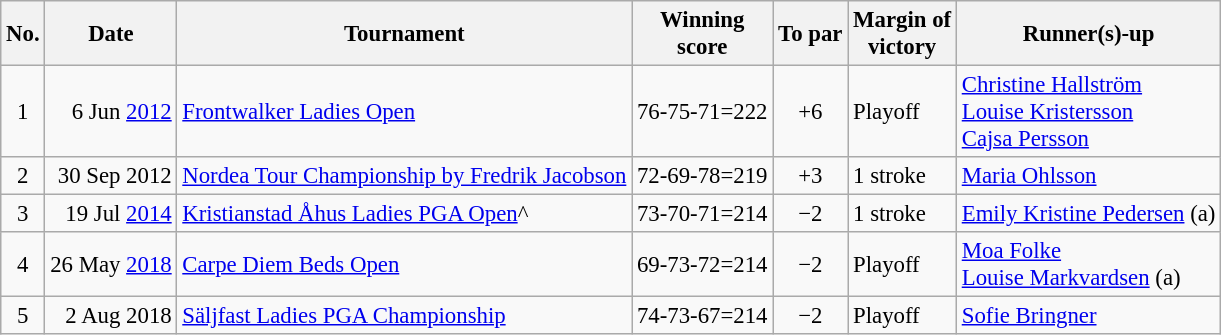<table class="wikitable" style="font-size:95%;">
<tr>
<th>No.</th>
<th>Date</th>
<th>Tournament</th>
<th>Winning<br>score</th>
<th>To par</th>
<th>Margin of<br>victory</th>
<th>Runner(s)-up</th>
</tr>
<tr>
<td align=center>1</td>
<td align=right>6 Jun <a href='#'>2012</a></td>
<td><a href='#'>Frontwalker Ladies Open</a></td>
<td align=right>76-75-71=222</td>
<td align=center>+6</td>
<td>Playoff</td>
<td> <a href='#'>Christine Hallström</a><br> <a href='#'>Louise Kristersson</a><br> <a href='#'>Cajsa Persson</a></td>
</tr>
<tr>
<td align=center>2</td>
<td align=right>30 Sep 2012</td>
<td><a href='#'>Nordea Tour Championship by Fredrik Jacobson</a></td>
<td align=right>72-69-78=219</td>
<td align=center>+3</td>
<td>1 stroke</td>
<td> <a href='#'>Maria Ohlsson</a></td>
</tr>
<tr>
<td align=center>3</td>
<td align=right>19 Jul <a href='#'>2014</a></td>
<td><a href='#'>Kristianstad Åhus Ladies PGA Open</a>^</td>
<td align=right>73-70-71=214</td>
<td align=center>−2</td>
<td>1 stroke</td>
<td> <a href='#'>Emily Kristine Pedersen</a> (a)</td>
</tr>
<tr>
<td align=center>4</td>
<td align=right>26 May <a href='#'>2018</a></td>
<td><a href='#'>Carpe Diem Beds Open</a></td>
<td align=right>69-73-72=214</td>
<td align=center>−2</td>
<td>Playoff</td>
<td> <a href='#'>Moa Folke</a><br> <a href='#'>Louise Markvardsen</a> (a)</td>
</tr>
<tr>
<td align=center>5</td>
<td align=right>2 Aug 2018</td>
<td><a href='#'>Säljfast Ladies PGA Championship</a></td>
<td align=right>74-73-67=214</td>
<td align=center>−2</td>
<td>Playoff</td>
<td> <a href='#'>Sofie Bringner</a></td>
</tr>
</table>
